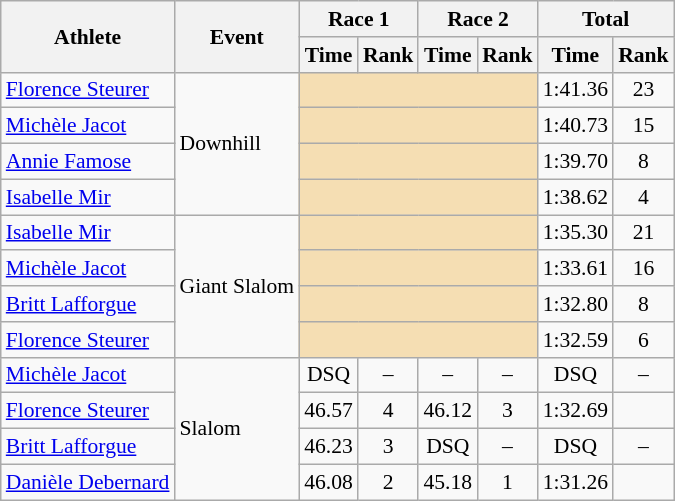<table class="wikitable" style="font-size:90%">
<tr>
<th rowspan="2">Athlete</th>
<th rowspan="2">Event</th>
<th colspan="2">Race 1</th>
<th colspan="2">Race 2</th>
<th colspan="2">Total</th>
</tr>
<tr>
<th>Time</th>
<th>Rank</th>
<th>Time</th>
<th>Rank</th>
<th>Time</th>
<th>Rank</th>
</tr>
<tr>
<td><a href='#'>Florence Steurer</a></td>
<td rowspan="4">Downhill</td>
<td colspan="4" bgcolor="wheat"></td>
<td align="center">1:41.36</td>
<td align="center">23</td>
</tr>
<tr>
<td><a href='#'>Michèle Jacot</a></td>
<td colspan="4" bgcolor="wheat"></td>
<td align="center">1:40.73</td>
<td align="center">15</td>
</tr>
<tr>
<td><a href='#'>Annie Famose</a></td>
<td colspan="4" bgcolor="wheat"></td>
<td align="center">1:39.70</td>
<td align="center">8</td>
</tr>
<tr>
<td><a href='#'>Isabelle Mir</a></td>
<td colspan="4" bgcolor="wheat"></td>
<td align="center">1:38.62</td>
<td align="center">4</td>
</tr>
<tr>
<td><a href='#'>Isabelle Mir</a></td>
<td rowspan="4">Giant Slalom</td>
<td colspan="4" bgcolor="wheat"></td>
<td align="center">1:35.30</td>
<td align="center">21</td>
</tr>
<tr>
<td><a href='#'>Michèle Jacot</a></td>
<td colspan="4" bgcolor="wheat"></td>
<td align="center">1:33.61</td>
<td align="center">16</td>
</tr>
<tr>
<td><a href='#'>Britt Lafforgue</a></td>
<td colspan="4" bgcolor="wheat"></td>
<td align="center">1:32.80</td>
<td align="center">8</td>
</tr>
<tr>
<td><a href='#'>Florence Steurer</a></td>
<td colspan="4" bgcolor="wheat"></td>
<td align="center">1:32.59</td>
<td align="center">6</td>
</tr>
<tr>
<td><a href='#'>Michèle Jacot</a></td>
<td rowspan="4">Slalom</td>
<td align="center">DSQ</td>
<td align="center">–</td>
<td align="center">–</td>
<td align="center">–</td>
<td align="center">DSQ</td>
<td align="center">–</td>
</tr>
<tr>
<td><a href='#'>Florence Steurer</a></td>
<td align="center">46.57</td>
<td align="center">4</td>
<td align="center">46.12</td>
<td align="center">3</td>
<td align="center">1:32.69</td>
<td align="center"></td>
</tr>
<tr>
<td><a href='#'>Britt Lafforgue</a></td>
<td align="center">46.23</td>
<td align="center">3</td>
<td align="center">DSQ</td>
<td align="center">–</td>
<td align="center">DSQ</td>
<td align="center">–</td>
</tr>
<tr>
<td><a href='#'>Danièle Debernard</a></td>
<td align="center">46.08</td>
<td align="center">2</td>
<td align="center">45.18</td>
<td align="center">1</td>
<td align="center">1:31.26</td>
<td align="center"></td>
</tr>
</table>
